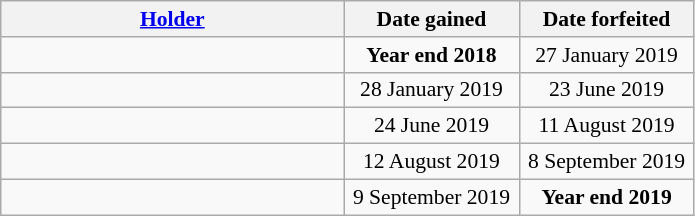<table class="wikitable" style="font-size:90%">
<tr>
<th style="width:222px;"><a href='#'>Holder</a></th>
<th style="width:110px;">Date gained</th>
<th style="width:110px;">Date forfeited</th>
</tr>
<tr>
<td></td>
<td style="text-align:center;"><strong>Year end 2018</strong></td>
<td style="text-align:center;">27 January 2019</td>
</tr>
<tr>
<td></td>
<td style="text-align:center;">28 January 2019</td>
<td style="text-align:center;">23 June 2019</td>
</tr>
<tr>
<td></td>
<td style="text-align:center;">24 June 2019</td>
<td style="text-align:center;">11 August 2019</td>
</tr>
<tr>
<td></td>
<td style="text-align:center;">12 August 2019</td>
<td style="text-align:center;">8 September 2019</td>
</tr>
<tr>
<td></td>
<td style="text-align:center;">9 September 2019</td>
<td style="text-align:center;"><strong>Year end 2019</strong></td>
</tr>
</table>
